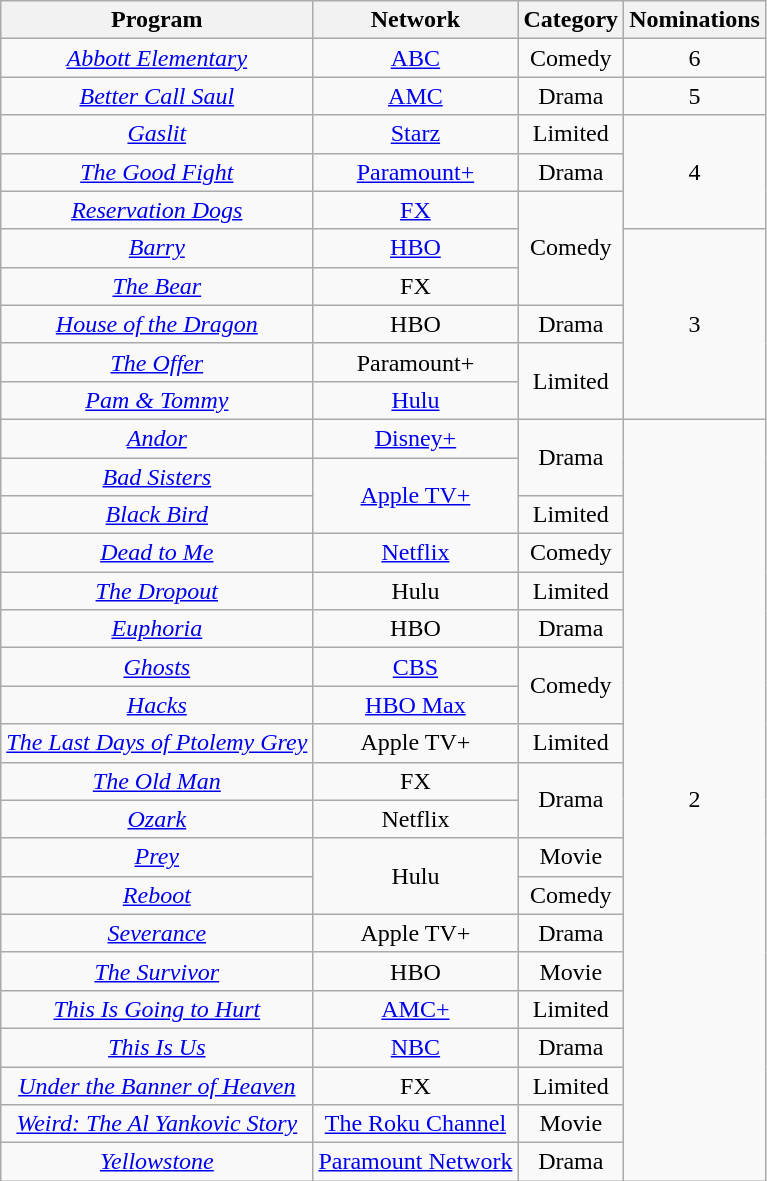<table class="wikitable" rowspan="2" style="text-align:center" background: #f6e39c;>
<tr>
<th scope="col" style="text-align:center;">Program</th>
<th scope="col" style="text-align:center;">Network</th>
<th scope="col" style="text-align:center;">Category</th>
<th scope="col" style="width:55px">Nominations</th>
</tr>
<tr>
<td><em><a href='#'>Abbott Elementary</a></em></td>
<td><a href='#'>ABC</a></td>
<td>Comedy</td>
<td style="text-align:center">6</td>
</tr>
<tr>
<td><em><a href='#'>Better Call Saul</a></em></td>
<td><a href='#'>AMC</a></td>
<td>Drama</td>
<td style="text-align:center">5</td>
</tr>
<tr>
<td><em><a href='#'>Gaslit</a></em></td>
<td><a href='#'>Starz</a></td>
<td>Limited</td>
<td rowspan="3" style="text-align:center">4</td>
</tr>
<tr>
<td><em><a href='#'>The Good Fight</a></em></td>
<td><a href='#'>Paramount+</a></td>
<td>Drama</td>
</tr>
<tr>
<td><em><a href='#'>Reservation Dogs</a></em></td>
<td><a href='#'>FX</a></td>
<td rowspan="3">Comedy</td>
</tr>
<tr>
<td><em><a href='#'>Barry</a></em></td>
<td><a href='#'>HBO</a></td>
<td rowspan="5" style="text-align:center">3</td>
</tr>
<tr>
<td><em><a href='#'>The Bear</a></em></td>
<td>FX</td>
</tr>
<tr>
<td><em><a href='#'>House of the Dragon</a></em></td>
<td>HBO</td>
<td>Drama</td>
</tr>
<tr>
<td><em><a href='#'>The Offer</a></em></td>
<td>Paramount+</td>
<td rowspan="2">Limited</td>
</tr>
<tr>
<td><em><a href='#'>Pam & Tommy</a></em></td>
<td><a href='#'>Hulu</a></td>
</tr>
<tr>
<td><em><a href='#'>Andor</a></em></td>
<td><a href='#'>Disney+</a></td>
<td rowspan="2">Drama</td>
<td rowspan="20" style="text-align:center">2</td>
</tr>
<tr>
<td><em><a href='#'>Bad Sisters</a></em></td>
<td rowspan="2"><a href='#'>Apple TV+</a></td>
</tr>
<tr>
<td><em><a href='#'>Black Bird</a></em></td>
<td>Limited</td>
</tr>
<tr>
<td><em><a href='#'>Dead to Me</a></em></td>
<td><a href='#'>Netflix</a></td>
<td>Comedy</td>
</tr>
<tr>
<td><em><a href='#'>The Dropout</a></em></td>
<td>Hulu</td>
<td>Limited</td>
</tr>
<tr>
<td><em><a href='#'>Euphoria</a></em></td>
<td>HBO</td>
<td>Drama</td>
</tr>
<tr>
<td><em><a href='#'>Ghosts</a></em></td>
<td><a href='#'>CBS</a></td>
<td rowspan="2">Comedy</td>
</tr>
<tr>
<td><em><a href='#'>Hacks</a></em></td>
<td><a href='#'>HBO Max</a></td>
</tr>
<tr>
<td><em><a href='#'>The Last Days of Ptolemy Grey</a></em></td>
<td>Apple TV+</td>
<td>Limited</td>
</tr>
<tr>
<td><em><a href='#'>The Old Man</a></em></td>
<td>FX</td>
<td rowspan="2">Drama</td>
</tr>
<tr>
<td><em><a href='#'>Ozark</a></em></td>
<td>Netflix</td>
</tr>
<tr>
<td><em><a href='#'>Prey</a></em></td>
<td rowspan="2">Hulu</td>
<td>Movie</td>
</tr>
<tr>
<td><em><a href='#'>Reboot</a></em></td>
<td>Comedy</td>
</tr>
<tr>
<td><em><a href='#'>Severance</a></em></td>
<td>Apple TV+</td>
<td>Drama</td>
</tr>
<tr>
<td><em><a href='#'>The Survivor</a></em></td>
<td>HBO</td>
<td>Movie</td>
</tr>
<tr>
<td><em><a href='#'>This Is Going to Hurt</a></em></td>
<td><a href='#'>AMC+</a></td>
<td>Limited</td>
</tr>
<tr>
<td><em><a href='#'>This Is Us</a></em></td>
<td><a href='#'>NBC</a></td>
<td>Drama</td>
</tr>
<tr>
<td><em><a href='#'>Under the Banner of Heaven</a></em></td>
<td>FX</td>
<td>Limited</td>
</tr>
<tr>
<td><em><a href='#'>Weird: The Al Yankovic Story</a></em></td>
<td><a href='#'>The Roku Channel</a></td>
<td>Movie</td>
</tr>
<tr>
<td><em><a href='#'>Yellowstone</a></em></td>
<td><a href='#'>Paramount Network</a></td>
<td>Drama</td>
</tr>
</table>
